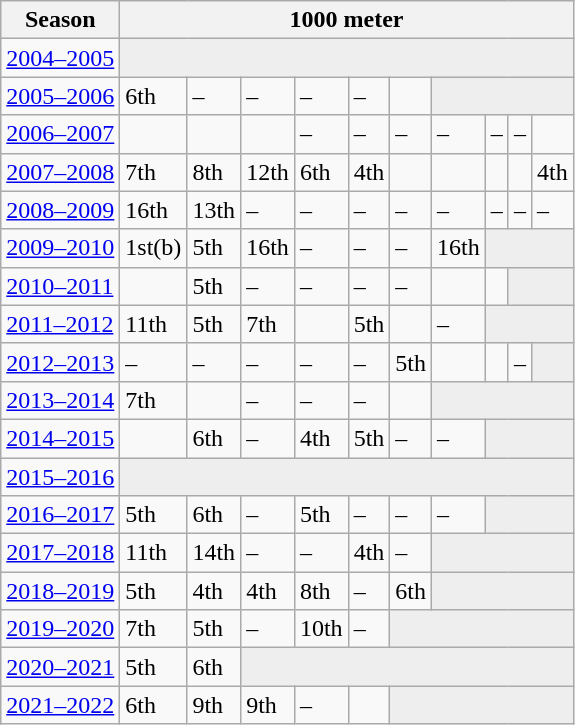<table class="wikitable" style="display: inline-table;">
<tr>
<th>Season</th>
<th colspan="12">1000 meter</th>
</tr>
<tr>
<td><a href='#'>2004–2005</a></td>
<td colspan="10" bgcolor=#EEEEEE></td>
</tr>
<tr>
<td><a href='#'>2005–2006</a></td>
<td>6th</td>
<td>–</td>
<td>–</td>
<td>–</td>
<td>–</td>
<td></td>
<td colspan="4" bgcolor=#EEEEEE></td>
</tr>
<tr>
<td><a href='#'>2006–2007</a></td>
<td></td>
<td></td>
<td></td>
<td>–</td>
<td>–</td>
<td>–</td>
<td>–</td>
<td>–</td>
<td>–</td>
<td></td>
</tr>
<tr>
<td><a href='#'>2007–2008</a></td>
<td>7th</td>
<td>8th</td>
<td>12th</td>
<td>6th</td>
<td>4th</td>
<td></td>
<td></td>
<td></td>
<td></td>
<td>4th</td>
</tr>
<tr>
<td><a href='#'>2008–2009</a></td>
<td>16th</td>
<td>13th</td>
<td>–</td>
<td>–</td>
<td>–</td>
<td>–</td>
<td>–</td>
<td>–</td>
<td>–</td>
<td>–</td>
</tr>
<tr>
<td><a href='#'>2009–2010</a></td>
<td>1st(b)</td>
<td>5th</td>
<td>16th</td>
<td>–</td>
<td>–</td>
<td>–</td>
<td>16th</td>
<td colspan="3" bgcolor=#EEEEEE></td>
</tr>
<tr>
<td><a href='#'>2010–2011</a></td>
<td></td>
<td>5th</td>
<td>–</td>
<td>–</td>
<td>–</td>
<td>–</td>
<td></td>
<td></td>
<td colspan="3" bgcolor=#EEEEEE></td>
</tr>
<tr>
<td><a href='#'>2011–2012</a></td>
<td>11th</td>
<td>5th</td>
<td>7th</td>
<td></td>
<td>5th</td>
<td></td>
<td>–</td>
<td colspan="4" bgcolor=#EEEEEE></td>
</tr>
<tr>
<td><a href='#'>2012–2013</a></td>
<td>–</td>
<td>–</td>
<td>–</td>
<td>–</td>
<td>–</td>
<td>5th</td>
<td></td>
<td></td>
<td>–</td>
<td colspan="2" bgcolor=#EEEEEE></td>
</tr>
<tr>
<td><a href='#'>2013–2014</a></td>
<td>7th</td>
<td></td>
<td>–</td>
<td>–</td>
<td>–</td>
<td></td>
<td colspan="5" bgcolor=#EEEEEE></td>
</tr>
<tr>
<td><a href='#'>2014–2015</a></td>
<td></td>
<td>6th</td>
<td>–</td>
<td>4th</td>
<td>5th</td>
<td>–</td>
<td>–</td>
<td colspan="4" bgcolor=#EEEEEE></td>
</tr>
<tr>
<td><a href='#'>2015–2016</a></td>
<td colspan="10" bgcolor=#EEEEEE></td>
</tr>
<tr>
<td><a href='#'>2016–2017</a></td>
<td>5th</td>
<td>6th</td>
<td>–</td>
<td>5th</td>
<td>–</td>
<td>–</td>
<td>–</td>
<td colspan="4" bgcolor=#EEEEEE></td>
</tr>
<tr>
<td><a href='#'>2017–2018</a></td>
<td>11th</td>
<td>14th</td>
<td>–</td>
<td>–</td>
<td>4th</td>
<td>–</td>
<td colspan="6" bgcolor=#EEEEEE></td>
</tr>
<tr>
<td><a href='#'>2018–2019</a></td>
<td>5th</td>
<td>4th</td>
<td>4th</td>
<td>8th</td>
<td>–</td>
<td>6th</td>
<td colspan="4" bgcolor=#EEEEEE></td>
</tr>
<tr>
<td><a href='#'>2019–2020</a></td>
<td>7th</td>
<td>5th</td>
<td>–</td>
<td>10th</td>
<td>–</td>
<td colspan="5" bgcolor=#EEEEEE></td>
</tr>
<tr>
<td><a href='#'>2020–2021</a></td>
<td>5th</td>
<td>6th</td>
<td colspan="10" bgcolor=#EEEEEE></td>
</tr>
<tr>
<td><a href='#'>2021–2022</a></td>
<td>6th</td>
<td>9th</td>
<td>9th</td>
<td>–</td>
<td></td>
<td colspan="5" bgcolor=#EEEEEE></td>
</tr>
</table>
